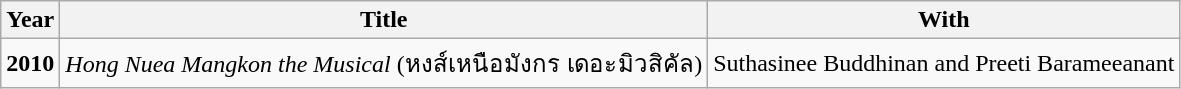<table class="wikitable">
<tr>
<th>Year</th>
<th>Title</th>
<th>With</th>
</tr>
<tr>
<td><strong>2010</strong></td>
<td><em>Hong Nuea Mangkon the Musical</em> (หงส์เหนือมังกร เดอะมิวสิคัล)</td>
<td>Suthasinee Buddhinan and Preeti Barameeanant</td>
</tr>
</table>
